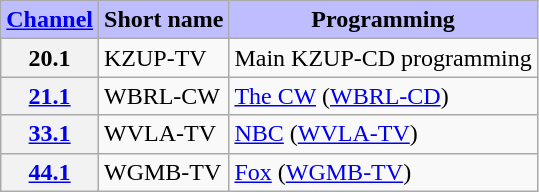<table class="wikitable">
<tr>
<th style="background-color: #bdbdff" scope="col"><a href='#'>Channel</a></th>
<th style="background-color: #bdbdff" scope="col">Short name</th>
<th style="background-color: #bdbdff" scope="col">Programming</th>
</tr>
<tr>
<th scope="row">20.1</th>
<td>KZUP-TV</td>
<td>Main KZUP-CD programming</td>
</tr>
<tr>
<th scope="row"><a href='#'>21.1</a></th>
<td>WBRL-CW</td>
<td><a href='#'>The CW</a> (<a href='#'>WBRL-CD</a>)</td>
</tr>
<tr>
<th scope="row"><a href='#'>33.1</a></th>
<td>WVLA-TV</td>
<td><a href='#'>NBC</a> (<a href='#'>WVLA-TV</a>)</td>
</tr>
<tr>
<th scope="row"><a href='#'>44.1</a></th>
<td>WGMB-TV</td>
<td><a href='#'>Fox</a> (<a href='#'>WGMB-TV</a>)</td>
</tr>
</table>
